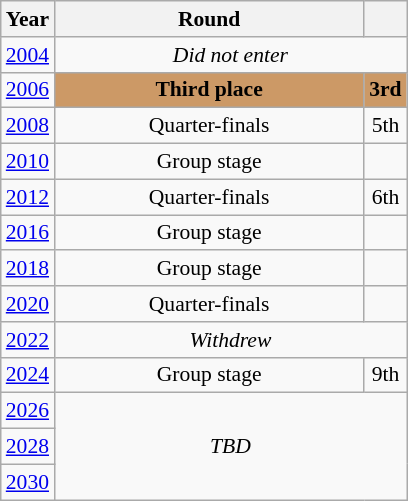<table class="wikitable" style="text-align: center; font-size:90%">
<tr>
<th>Year</th>
<th style="width:200px">Round</th>
<th></th>
</tr>
<tr>
<td><a href='#'>2004</a></td>
<td colspan="2"><em>Did not enter</em></td>
</tr>
<tr>
<td><a href='#'>2006</a></td>
<td bgcolor="cc9966"><strong>Third place</strong></td>
<td bgcolor="cc9966"><strong>3rd</strong></td>
</tr>
<tr>
<td><a href='#'>2008</a></td>
<td>Quarter-finals</td>
<td>5th</td>
</tr>
<tr>
<td><a href='#'>2010</a></td>
<td>Group stage</td>
<td></td>
</tr>
<tr>
<td><a href='#'>2012</a></td>
<td>Quarter-finals</td>
<td>6th</td>
</tr>
<tr>
<td><a href='#'>2016</a></td>
<td>Group stage</td>
<td></td>
</tr>
<tr>
<td><a href='#'>2018</a></td>
<td>Group stage</td>
<td></td>
</tr>
<tr>
<td><a href='#'>2020</a></td>
<td>Quarter-finals</td>
<td></td>
</tr>
<tr>
<td><a href='#'>2022</a></td>
<td colspan="2"><em>Withdrew</em></td>
</tr>
<tr>
<td><a href='#'>2024</a></td>
<td>Group stage</td>
<td>9th</td>
</tr>
<tr>
<td><a href='#'>2026</a></td>
<td colspan="2" rowspan="3"><em>TBD</em></td>
</tr>
<tr>
<td><a href='#'>2028</a></td>
</tr>
<tr>
<td><a href='#'>2030</a></td>
</tr>
</table>
